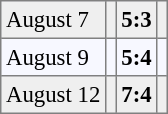<table bgcolor="#f7f8ff" cellpadding="3" cellspacing="0" border="1" style="font-size: 95%; border: gray solid 1px; border-collapse: collapse;">
<tr bgcolor="#EFEFEF">
<td>August 7</td>
<td></td>
<td align="center"><strong>5:3</strong></td>
<td></td>
</tr>
<tr>
<td>August 9</td>
<td></td>
<td align="center"><strong>5:4</strong></td>
<td></td>
</tr>
<tr bgcolor="#EFEFEF">
<td>August 12</td>
<td></td>
<td align="center"><strong>7:4</strong></td>
<td></td>
</tr>
</table>
